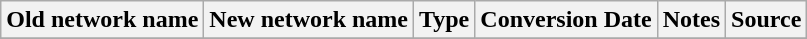<table class="wikitable">
<tr>
<th>Old network name</th>
<th>New network name</th>
<th>Type</th>
<th>Conversion Date</th>
<th>Notes</th>
<th>Source</th>
</tr>
<tr>
</tr>
</table>
